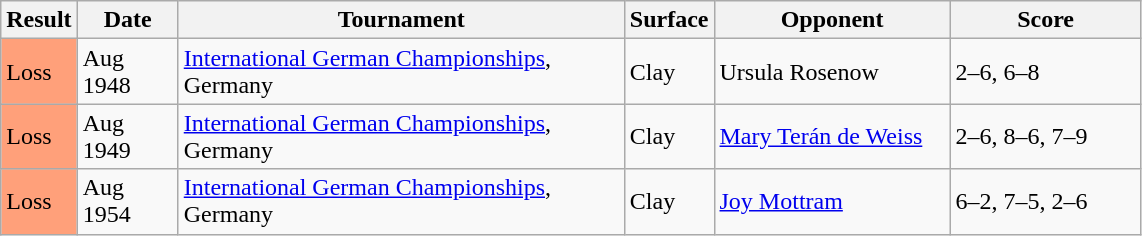<table class="sortable wikitable">
<tr>
<th style="width:40px">Result</th>
<th style="width:60px">Date</th>
<th style="width:290px">Tournament</th>
<th style="width:50px">Surface</th>
<th style="width:150px">Opponent</th>
<th style="width:120px" class="unsortable">Score</th>
</tr>
<tr>
<td style="background:#ffa07a;">Loss</td>
<td>Aug 1948</td>
<td><a href='#'>International German Championships</a>, Germany</td>
<td>Clay</td>
<td> Ursula Rosenow</td>
<td>2–6, 6–8</td>
</tr>
<tr>
<td style="background:#ffa07a;">Loss</td>
<td>Aug 1949</td>
<td><a href='#'>International German Championships</a>, Germany</td>
<td>Clay</td>
<td> <a href='#'>Mary Terán de Weiss</a></td>
<td>2–6, 8–6, 7–9</td>
</tr>
<tr>
<td style="background:#ffa07a;">Loss</td>
<td>Aug 1954</td>
<td><a href='#'>International German Championships</a>, Germany</td>
<td>Clay</td>
<td> <a href='#'>Joy Mottram</a></td>
<td>6–2, 7–5, 2–6</td>
</tr>
</table>
